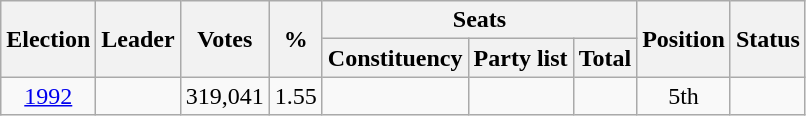<table class="wikitable" style="text-align:center">
<tr>
<th rowspan="2">Election</th>
<th rowspan="2">Leader</th>
<th rowspan="2">Votes</th>
<th rowspan="2">%</th>
<th colspan="3">Seats</th>
<th rowspan="2">Position</th>
<th rowspan="2">Status</th>
</tr>
<tr>
<th>Constituency</th>
<th>Party list</th>
<th>Total</th>
</tr>
<tr>
<td><a href='#'>1992</a></td>
<td></td>
<td>319,041</td>
<td>1.55</td>
<td></td>
<td></td>
<td></td>
<td>5th</td>
<td></td>
</tr>
</table>
